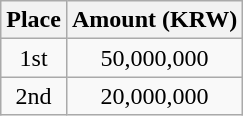<table class="wikitable" style="text-align:center">
<tr>
<th>Place</th>
<th>Amount (KRW)</th>
</tr>
<tr>
<td>1st</td>
<td>50,000,000</td>
</tr>
<tr>
<td>2nd</td>
<td>20,000,000</td>
</tr>
</table>
